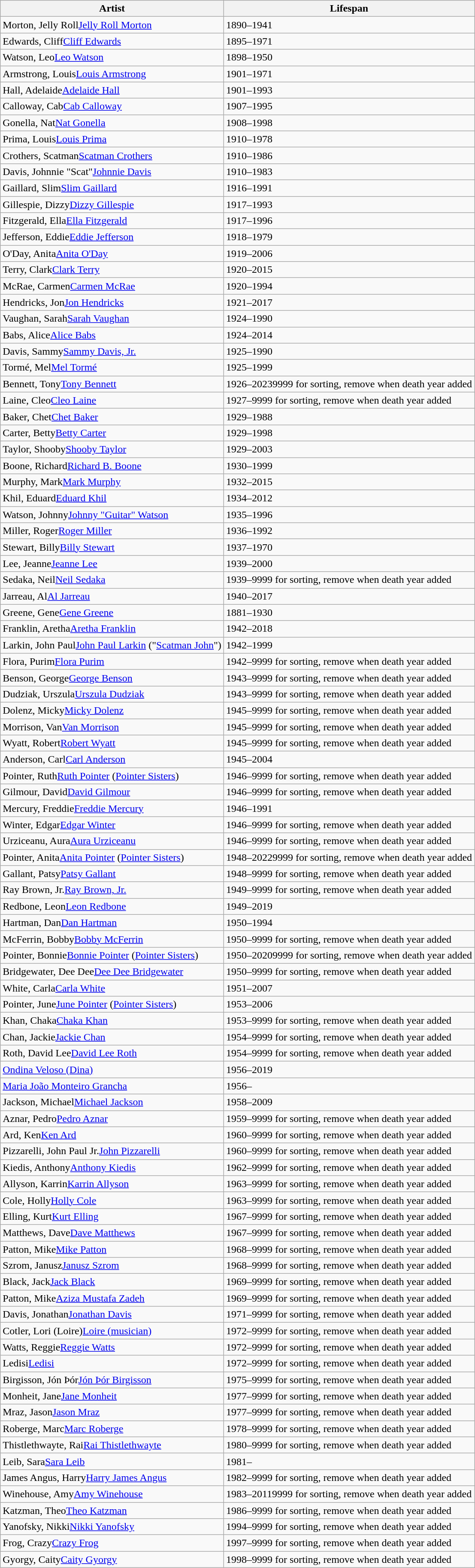<table class="wikitable sortable sticky-header">
<tr>
<th>Artist</th>
<th>Lifespan</th>
</tr>
<tr>
<td><span>Morton, Jelly Roll</span><a href='#'>Jelly Roll Morton</a></td>
<td>1890–1941</td>
</tr>
<tr>
<td><span>Edwards, Cliff</span><a href='#'>Cliff Edwards</a></td>
<td>1895–1971</td>
</tr>
<tr>
<td><span>Watson, Leo</span><a href='#'>Leo Watson</a></td>
<td>1898–1950</td>
</tr>
<tr>
<td><span>Armstrong, Louis</span><a href='#'>Louis Armstrong</a></td>
<td>1901–1971</td>
</tr>
<tr>
<td><span>Hall, Adelaide</span><a href='#'>Adelaide Hall</a></td>
<td>1901–1993</td>
</tr>
<tr |->
<td><span>Calloway, Cab</span><a href='#'>Cab Calloway</a></td>
<td>1907–1995</td>
</tr>
<tr>
<td><span>Gonella, Nat</span><a href='#'>Nat Gonella</a></td>
<td>1908–1998</td>
</tr>
<tr>
<td><span>Prima, Louis</span><a href='#'>Louis Prima</a></td>
<td>1910–1978</td>
</tr>
<tr>
<td><span>Crothers, Scatman</span><a href='#'>Scatman Crothers</a></td>
<td>1910–1986</td>
</tr>
<tr>
<td><span>Davis, Johnnie "Scat"</span><a href='#'>Johnnie Davis</a></td>
<td>1910–1983</td>
</tr>
<tr>
<td><span>Gaillard, Slim</span><a href='#'>Slim Gaillard</a></td>
<td>1916–1991</td>
</tr>
<tr>
<td><span>Gillespie, Dizzy</span><a href='#'>Dizzy Gillespie</a></td>
<td>1917–1993</td>
</tr>
<tr>
<td><span>Fitzgerald, Ella</span><a href='#'>Ella Fitzgerald</a></td>
<td>1917–1996</td>
</tr>
<tr>
<td><span>Jefferson, Eddie</span><a href='#'>Eddie Jefferson</a></td>
<td>1918–1979</td>
</tr>
<tr>
<td><span>O'Day, Anita</span><a href='#'>Anita O'Day</a></td>
<td>1919–2006</td>
</tr>
<tr>
<td><span>Terry, Clark</span><a href='#'>Clark Terry</a></td>
<td>1920–2015</td>
</tr>
<tr>
<td><span>McRae, Carmen</span><a href='#'>Carmen McRae</a></td>
<td>1920–1994</td>
</tr>
<tr>
<td><span>Hendricks, Jon</span><a href='#'>Jon Hendricks</a></td>
<td>1921–2017</td>
</tr>
<tr>
<td><span>Vaughan, Sarah</span><a href='#'>Sarah Vaughan</a></td>
<td>1924–1990</td>
</tr>
<tr>
<td><span>Babs, Alice</span><a href='#'>Alice Babs</a></td>
<td>1924–2014</td>
</tr>
<tr>
<td><span>Davis, Sammy</span><a href='#'>Sammy Davis, Jr.</a></td>
<td>1925–1990</td>
</tr>
<tr>
<td><span>Tormé, Mel</span><a href='#'>Mel Tormé</a></td>
<td>1925–1999</td>
</tr>
<tr>
<td><span>Bennett, Tony</span><a href='#'>Tony Bennett</a></td>
<td>1926–2023<span>9999 for sorting, remove when death year added</span></td>
</tr>
<tr>
<td><span>Laine, Cleo</span><a href='#'>Cleo Laine</a></td>
<td>1927–<span>9999 for sorting, remove when death year added</span></td>
</tr>
<tr>
<td><span>Baker, Chet</span><a href='#'>Chet Baker</a></td>
<td>1929–1988</td>
</tr>
<tr>
<td><span>Carter, Betty</span><a href='#'>Betty Carter</a></td>
<td>1929–1998</td>
</tr>
<tr>
<td><span>Taylor, Shooby</span><a href='#'>Shooby Taylor</a></td>
<td>1929–2003</td>
</tr>
<tr>
<td><span>Boone, Richard</span><a href='#'>Richard B. Boone</a></td>
<td>1930–1999</td>
</tr>
<tr>
<td><span>Murphy, Mark</span><a href='#'>Mark Murphy</a></td>
<td>1932–2015</td>
</tr>
<tr>
<td><span>Khil, Eduard</span><a href='#'>Eduard Khil</a></td>
<td>1934–2012</td>
</tr>
<tr>
<td><span>Watson, Johnny</span><a href='#'>Johnny "Guitar" Watson</a></td>
<td>1935–1996</td>
</tr>
<tr>
<td><span>Miller, Roger</span><a href='#'>Roger Miller</a></td>
<td>1936–1992</td>
</tr>
<tr>
<td><span>Stewart, Billy</span><a href='#'>Billy Stewart</a></td>
<td>1937–1970</td>
</tr>
<tr>
<td><span>Lee, Jeanne</span><a href='#'>Jeanne Lee</a></td>
<td>1939–2000</td>
</tr>
<tr>
<td><span>Sedaka, Neil</span><a href='#'>Neil Sedaka</a></td>
<td>1939–<span>9999 for sorting, remove when death year added</span></td>
</tr>
<tr>
<td><span>Jarreau, Al</span><a href='#'>Al Jarreau</a></td>
<td>1940–2017</td>
</tr>
<tr>
<td><span>Greene, Gene</span><a href='#'>Gene Greene</a></td>
<td>1881–1930</td>
</tr>
<tr>
<td><span>Franklin, Aretha</span><a href='#'>Aretha Franklin</a></td>
<td>1942–2018</td>
</tr>
<tr>
<td><span>Larkin, John Paul</span><a href='#'>John Paul Larkin</a> ("<a href='#'>Scatman John</a>")</td>
<td>1942–1999</td>
</tr>
<tr>
<td><span>Flora, Purim</span><a href='#'>Flora Purim</a></td>
<td>1942–<span>9999 for sorting, remove when death year added</span></td>
</tr>
<tr>
<td><span>Benson, George</span><a href='#'>George Benson</a></td>
<td>1943–<span>9999 for sorting, remove when death year added</span></td>
</tr>
<tr>
<td><span>Dudziak, Urszula</span><a href='#'>Urszula Dudziak</a></td>
<td>1943–<span>9999 for sorting, remove when death year added</span></td>
</tr>
<tr>
<td><span>Dolenz, Micky</span><a href='#'>Micky Dolenz</a></td>
<td>1945–<span>9999 for sorting, remove when death year added</span></td>
</tr>
<tr>
<td><span>Morrison, Van</span><a href='#'>Van Morrison</a></td>
<td>1945–<span>9999 for sorting, remove when death year added</span></td>
</tr>
<tr>
<td><span>Wyatt, Robert</span><a href='#'>Robert Wyatt</a></td>
<td>1945–<span>9999 for sorting, remove when death year added</span></td>
</tr>
<tr>
<td><span>Anderson, Carl</span><a href='#'>Carl Anderson</a></td>
<td>1945–2004</td>
</tr>
<tr>
<td><span>Pointer, Ruth</span><a href='#'>Ruth Pointer</a> (<a href='#'>Pointer Sisters</a>)</td>
<td>1946–<span>9999 for sorting, remove when death year added</span></td>
</tr>
<tr>
<td><span>Gilmour, David</span><a href='#'>David Gilmour</a></td>
<td>1946–<span>9999 for sorting, remove when death year added</span></td>
</tr>
<tr>
<td><span>Mercury, Freddie</span><a href='#'>Freddie Mercury</a></td>
<td>1946–1991</td>
</tr>
<tr>
<td><span>Winter, Edgar</span><a href='#'>Edgar Winter</a></td>
<td>1946–<span>9999 for sorting, remove when death year added</span></td>
</tr>
<tr>
<td><span>Urziceanu, Aura</span><a href='#'>Aura Urziceanu</a></td>
<td>1946–<span>9999 for sorting, remove when death year added</span></td>
</tr>
<tr>
<td><span>Pointer, Anita</span><a href='#'>Anita Pointer</a> (<a href='#'>Pointer Sisters</a>)</td>
<td>1948–2022<span>9999 for sorting, remove when death year added</span></td>
</tr>
<tr>
<td><span>Gallant, Patsy</span><a href='#'>Patsy Gallant</a></td>
<td>1948–<span>9999 for sorting, remove when death year added</span></td>
</tr>
<tr>
<td><span>Ray Brown, Jr.</span><a href='#'>Ray Brown, Jr.</a></td>
<td>1949–<span>9999 for sorting, remove when death year added</span></td>
</tr>
<tr>
<td><span>Redbone, Leon</span><a href='#'>Leon Redbone</a></td>
<td>1949–2019</td>
</tr>
<tr>
<td><span>Hartman, Dan</span><a href='#'>Dan Hartman</a></td>
<td>1950–1994</td>
</tr>
<tr>
<td><span>McFerrin, Bobby</span><a href='#'>Bobby McFerrin</a></td>
<td>1950–<span>9999 for sorting, remove when death year added</span></td>
</tr>
<tr>
<td><span>Pointer, Bonnie</span><a href='#'>Bonnie Pointer</a> (<a href='#'>Pointer Sisters</a>)</td>
<td>1950–2020<span>9999 for sorting, remove when death year added</span></td>
</tr>
<tr>
<td><span>Bridgewater, Dee Dee</span><a href='#'>Dee Dee Bridgewater</a></td>
<td>1950–<span>9999 for sorting, remove when death year added</span></td>
</tr>
<tr>
<td><span>White, Carla</span><a href='#'>Carla White</a></td>
<td>1951–2007</td>
</tr>
<tr>
<td><span>Pointer, June</span><a href='#'>June Pointer</a> (<a href='#'>Pointer Sisters</a>)</td>
<td>1953–2006</td>
</tr>
<tr>
<td><span>Khan, Chaka</span><a href='#'>Chaka Khan</a></td>
<td>1953–<span>9999 for sorting, remove when death year added</span></td>
</tr>
<tr>
<td><span>Chan, Jackie</span><a href='#'>Jackie Chan</a></td>
<td>1954–<span>9999 for sorting, remove when death year added</span></td>
</tr>
<tr>
<td><span>Roth, David Lee</span><a href='#'>David Lee Roth</a></td>
<td>1954–<span>9999 for sorting, remove when death year added</span></td>
</tr>
<tr>
<td><a href='#'>Ondina Veloso (Dina)</a></td>
<td>1956–2019</td>
</tr>
<tr>
<td><a href='#'>Maria João Monteiro Grancha</a></td>
<td>1956–</td>
</tr>
<tr>
<td><span>Jackson, Michael</span><a href='#'>Michael Jackson</a></td>
<td>1958–2009</td>
</tr>
<tr>
<td><span>Aznar, Pedro</span><a href='#'>Pedro Aznar</a></td>
<td>1959–<span>9999 for sorting, remove when death year added</span></td>
</tr>
<tr>
<td><span>Ard, Ken</span><a href='#'>Ken Ard</a></td>
<td>1960–<span>9999 for sorting, remove when death year added</span></td>
</tr>
<tr>
<td><span>Pizzarelli, John Paul Jr.</span><a href='#'>John Pizzarelli</a></td>
<td>1960–<span>9999 for sorting, remove when death year added</span></td>
</tr>
<tr>
<td><span>Kiedis, Anthony</span><a href='#'>Anthony Kiedis</a></td>
<td>1962–<span>9999 for sorting, remove when death year added</span></td>
</tr>
<tr>
<td><span>Allyson, Karrin</span><a href='#'>Karrin Allyson</a></td>
<td>1963–<span>9999 for sorting, remove when death year added</span></td>
</tr>
<tr>
<td><span>Cole, Holly</span><a href='#'>Holly Cole</a></td>
<td>1963–<span>9999 for sorting, remove when death year added</span></td>
</tr>
<tr>
<td><span>Elling, Kurt</span><a href='#'>Kurt Elling</a></td>
<td>1967–<span>9999 for sorting, remove when death year added</span></td>
</tr>
<tr>
<td><span>Matthews, Dave</span><a href='#'>Dave Matthews</a></td>
<td>1967–<span>9999 for sorting, remove when death year added</span></td>
</tr>
<tr>
<td><span>Patton, Mike</span><a href='#'>Mike Patton</a></td>
<td>1968–<span>9999 for sorting, remove when death year added</span></td>
</tr>
<tr>
<td><span>Szrom, Janusz</span><a href='#'>Janusz Szrom</a></td>
<td>1968–<span>9999 for sorting, remove when death year added</span></td>
</tr>
<tr>
<td><span>Black, Jack</span><a href='#'>Jack Black</a></td>
<td>1969–<span>9999 for sorting, remove when death year added</span></td>
</tr>
<tr>
<td><span>Patton, Mike</span><a href='#'>Aziza Mustafa Zadeh</a></td>
<td>1969–<span>9999 for sorting, remove when death year added</span></td>
</tr>
<tr>
<td><span>Davis, Jonathan</span><a href='#'>Jonathan Davis</a></td>
<td>1971–<span>9999 for sorting, remove when death year added</span></td>
</tr>
<tr>
<td><span>Cotler, Lori (Loire)</span><a href='#'>Loire (musician)</a></td>
<td>1972–<span>9999 for sorting, remove when death year added</span></td>
</tr>
<tr>
<td><span>Watts, Reggie</span><a href='#'>Reggie Watts</a></td>
<td>1972–<span>9999 for sorting, remove when death year added</span></td>
</tr>
<tr>
<td><span>Ledisi</span><a href='#'>Ledisi</a></td>
<td>1972–<span>9999 for sorting, remove when death year added</span></td>
</tr>
<tr>
<td><span>Birgisson, Jón Þór</span><a href='#'>Jón Þór Birgisson</a></td>
<td>1975–<span>9999 for sorting, remove when death year added</span></td>
</tr>
<tr>
<td><span>Monheit, Jane</span><a href='#'>Jane Monheit</a></td>
<td>1977–<span>9999 for sorting, remove when death year added</span></td>
</tr>
<tr>
<td><span>Mraz, Jason</span><a href='#'>Jason Mraz</a></td>
<td>1977–<span>9999 for sorting, remove when death year added</span></td>
</tr>
<tr>
<td><span>Roberge, Marc</span><a href='#'>Marc Roberge</a></td>
<td>1978–<span>9999 for sorting, remove when death year added</span></td>
</tr>
<tr>
<td><span> Thistlethwayte, Rai</span><a href='#'>Rai Thistlethwayte</a></td>
<td>1980–<span>9999 for sorting, remove when death year added</span></td>
</tr>
<tr>
<td><span>Leib, Sara</span><a href='#'>Sara Leib</a></td>
<td>1981–</td>
</tr>
<tr>
<td><span>James Angus, Harry</span><a href='#'>Harry James Angus</a></td>
<td>1982–<span>9999 for sorting, remove when death year added</span></td>
</tr>
<tr>
<td><span>Winehouse, Amy</span><a href='#'>Amy Winehouse</a></td>
<td>1983–2011<span>9999 for sorting, remove when death year added</span></td>
</tr>
<tr>
<td><span>Katzman, Theo</span><a href='#'>Theo Katzman</a></td>
<td>1986–<span>9999 for sorting, remove when death year added</span></td>
</tr>
<tr>
<td><span>Yanofsky, Nikki</span><a href='#'>Nikki Yanofsky</a></td>
<td>1994–<span>9999 for sorting, remove when death year added</span></td>
</tr>
<tr>
<td><span>Frog, Crazy</span><a href='#'>Crazy Frog</a></td>
<td>1997–<span>9999 for sorting, remove when death year added</span></td>
</tr>
<tr>
<td><span>Gyorgy, Caity</span><a href='#'>Caity Gyorgy</a></td>
<td>1998–<span>9999 for sorting, remove when death year added</span></td>
</tr>
</table>
